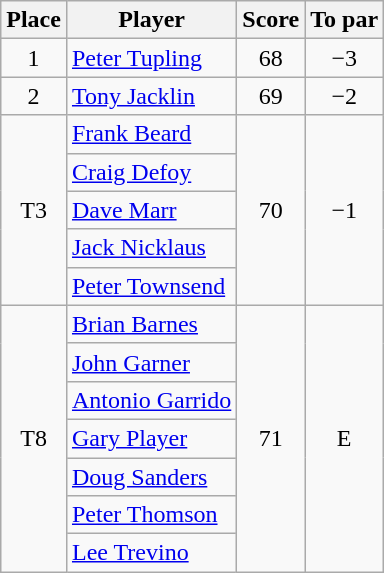<table class="wikitable">
<tr>
<th>Place</th>
<th>Player</th>
<th>Score</th>
<th>To par</th>
</tr>
<tr>
<td align=center>1</td>
<td> <a href='#'>Peter Tupling</a></td>
<td align=center>68</td>
<td align=center>−3</td>
</tr>
<tr>
<td align=center>2</td>
<td> <a href='#'>Tony Jacklin</a></td>
<td align=center>69</td>
<td align=center>−2</td>
</tr>
<tr>
<td rowspan="5" align=center>T3</td>
<td> <a href='#'>Frank Beard</a></td>
<td rowspan="5" align=center>70</td>
<td rowspan="5" align=center>−1</td>
</tr>
<tr>
<td> <a href='#'>Craig Defoy</a></td>
</tr>
<tr>
<td> <a href='#'>Dave Marr</a></td>
</tr>
<tr>
<td> <a href='#'>Jack Nicklaus</a></td>
</tr>
<tr>
<td> <a href='#'>Peter Townsend</a></td>
</tr>
<tr>
<td rowspan="7" align=center>T8</td>
<td> <a href='#'>Brian Barnes</a></td>
<td rowspan="7" align=center>71</td>
<td rowspan="7" align=center>E</td>
</tr>
<tr>
<td> <a href='#'>John Garner</a></td>
</tr>
<tr>
<td> <a href='#'>Antonio Garrido</a></td>
</tr>
<tr>
<td> <a href='#'>Gary Player</a></td>
</tr>
<tr>
<td> <a href='#'>Doug Sanders</a></td>
</tr>
<tr>
<td> <a href='#'>Peter Thomson</a></td>
</tr>
<tr>
<td> <a href='#'>Lee Trevino</a></td>
</tr>
</table>
